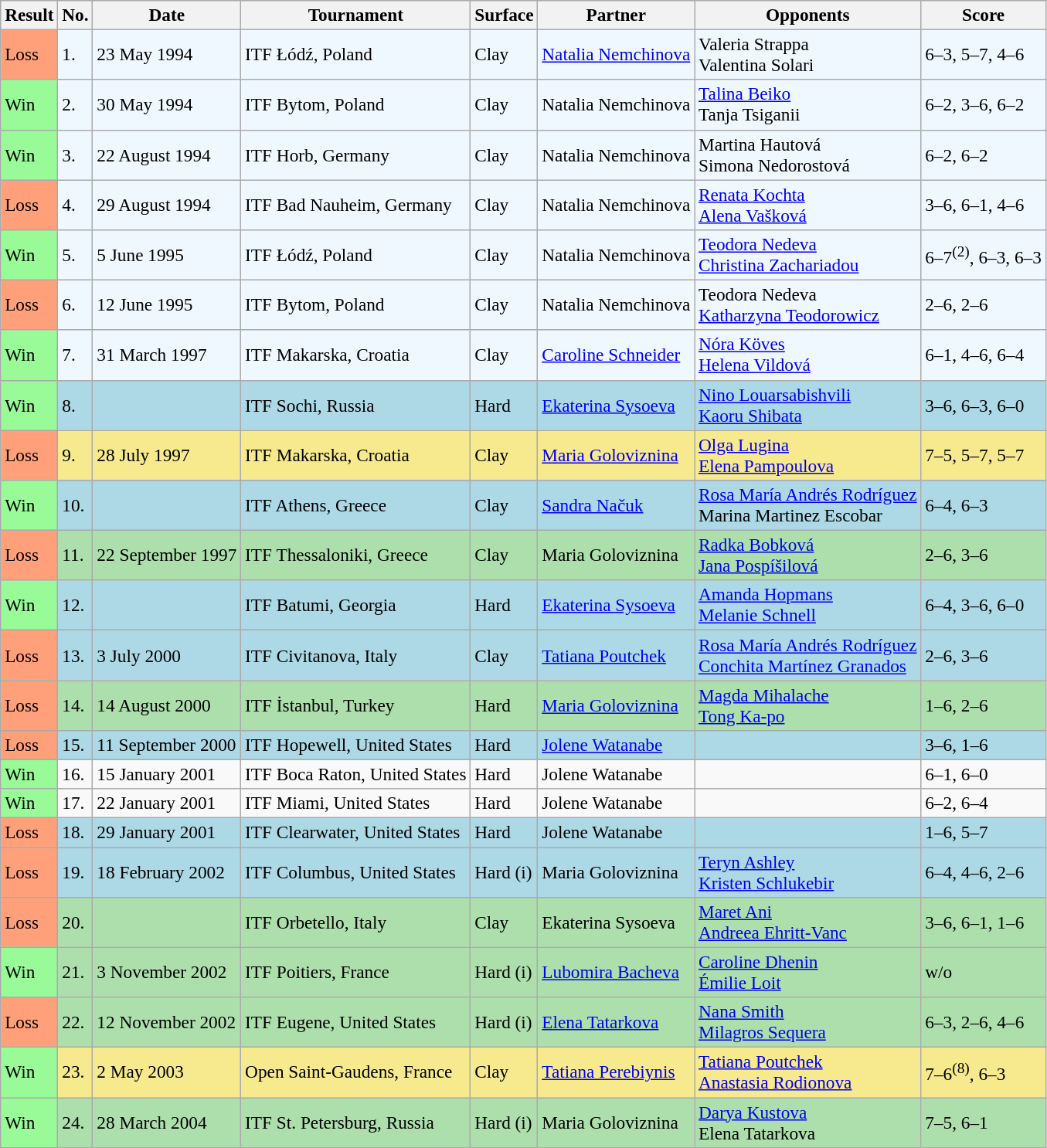<table class="sortable wikitable" style=font-size:97%>
<tr>
<th>Result</th>
<th>No.</th>
<th>Date</th>
<th>Tournament</th>
<th>Surface</th>
<th>Partner</th>
<th>Opponents</th>
<th>Score</th>
</tr>
<tr bgcolor="#f0f8ff">
<td style="background:#ffa07a;">Loss</td>
<td>1.</td>
<td>23 May 1994</td>
<td>ITF Łódź, Poland</td>
<td>Clay</td>
<td> <a href='#'>Natalia Nemchinova</a></td>
<td> Valeria Strappa <br>  Valentina Solari</td>
<td>6–3, 5–7, 4–6</td>
</tr>
<tr bgcolor="#f0f8ff">
<td style="background:#98fb98;">Win</td>
<td>2.</td>
<td>30 May 1994</td>
<td>ITF Bytom, Poland</td>
<td>Clay</td>
<td> Natalia Nemchinova</td>
<td> <a href='#'>Talina Beiko</a> <br>  Tanja Tsiganii</td>
<td>6–2, 3–6, 6–2</td>
</tr>
<tr bgcolor="#f0f8ff">
<td style="background:#98fb98;">Win</td>
<td>3.</td>
<td>22 August 1994</td>
<td>ITF Horb, Germany</td>
<td>Clay</td>
<td> Natalia Nemchinova</td>
<td> Martina Hautová <br>  Simona Nedorostová</td>
<td>6–2, 6–2</td>
</tr>
<tr bgcolor="#f0f8ff">
<td style="background:#ffa07a;">Loss</td>
<td>4.</td>
<td>29 August 1994</td>
<td>ITF Bad Nauheim, Germany</td>
<td>Clay</td>
<td> Natalia Nemchinova</td>
<td> <a href='#'>Renata Kochta</a> <br>  <a href='#'>Alena Vašková</a></td>
<td>3–6, 6–1, 4–6</td>
</tr>
<tr bgcolor="#f0f8ff">
<td style="background:#98fb98;">Win</td>
<td>5.</td>
<td>5 June 1995</td>
<td>ITF Łódź, Poland</td>
<td>Clay</td>
<td> Natalia Nemchinova</td>
<td> <a href='#'>Teodora Nedeva</a> <br>  <a href='#'>Christina Zachariadou</a></td>
<td>6–7<sup>(2)</sup>, 6–3, 6–3</td>
</tr>
<tr bgcolor="#f0f8ff">
<td style="background:#ffa07a;">Loss</td>
<td>6.</td>
<td>12 June 1995</td>
<td>ITF Bytom, Poland</td>
<td>Clay</td>
<td> Natalia Nemchinova</td>
<td> Teodora Nedeva <br>  <a href='#'>Katharzyna Teodorowicz</a></td>
<td>2–6, 2–6</td>
</tr>
<tr style="background:#f0f8ff;">
<td style="background:#98fb98;">Win</td>
<td>7.</td>
<td>31 March 1997</td>
<td>ITF Makarska, Croatia</td>
<td>Clay</td>
<td> <a href='#'>Caroline Schneider</a></td>
<td> <a href='#'>Nóra Köves</a> <br>  <a href='#'>Helena Vildová</a></td>
<td>6–1, 4–6, 6–4</td>
</tr>
<tr style="background:lightblue;">
<td style="background:#98fb98;">Win</td>
<td>8.</td>
<td></td>
<td>ITF Sochi, Russia</td>
<td>Hard</td>
<td> <a href='#'>Ekaterina Sysoeva</a></td>
<td> <a href='#'>Nino Louarsabishvili</a> <br>  <a href='#'>Kaoru Shibata</a></td>
<td>3–6, 6–3, 6–0</td>
</tr>
<tr bgcolor="#f7e98e">
<td style="background:#ffa07a;">Loss</td>
<td>9.</td>
<td>28 July 1997</td>
<td>ITF Makarska, Croatia</td>
<td>Clay</td>
<td> <a href='#'>Maria Goloviznina</a></td>
<td> <a href='#'>Olga Lugina</a> <br>  <a href='#'>Elena Pampoulova</a></td>
<td>7–5, 5–7, 5–7</td>
</tr>
<tr style="background:lightblue;">
<td style="background:#98fb98;">Win</td>
<td>10.</td>
<td></td>
<td>ITF Athens, Greece</td>
<td>Clay</td>
<td> <a href='#'>Sandra Načuk</a></td>
<td> <a href='#'>Rosa María Andrés Rodríguez</a> <br>  Marina Martinez Escobar</td>
<td>6–4, 6–3</td>
</tr>
<tr style="background:#addfad;">
<td style="background:#ffa07a;">Loss</td>
<td>11.</td>
<td>22 September 1997</td>
<td>ITF Thessaloniki, Greece</td>
<td>Clay</td>
<td> Maria Goloviznina</td>
<td> <a href='#'>Radka Bobková</a> <br>  <a href='#'>Jana Pospíšilová</a></td>
<td>2–6, 3–6</td>
</tr>
<tr style="background:lightblue;">
<td style="background:#98fb98;">Win</td>
<td>12.</td>
<td></td>
<td>ITF Batumi, Georgia</td>
<td>Hard</td>
<td> <a href='#'>Ekaterina Sysoeva</a></td>
<td> <a href='#'>Amanda Hopmans</a> <br>  <a href='#'>Melanie Schnell</a></td>
<td>6–4, 3–6, 6–0</td>
</tr>
<tr style="background:lightblue;">
<td style="background:#ffa07a;">Loss</td>
<td>13.</td>
<td>3 July 2000</td>
<td>ITF Civitanova, Italy</td>
<td>Clay</td>
<td> <a href='#'>Tatiana Poutchek</a></td>
<td> <a href='#'>Rosa María Andrés Rodríguez</a> <br>  <a href='#'>Conchita Martínez Granados</a></td>
<td>2–6, 3–6</td>
</tr>
<tr style="background:#addfad;">
<td style="background:#ffa07a;">Loss</td>
<td>14.</td>
<td>14 August 2000</td>
<td>ITF İstanbul, Turkey</td>
<td>Hard</td>
<td> <a href='#'>Maria Goloviznina</a></td>
<td> <a href='#'>Magda Mihalache</a> <br>  <a href='#'>Tong Ka-po</a></td>
<td>1–6, 2–6</td>
</tr>
<tr style="background:lightblue;">
<td style="background:#ffa07a;">Loss</td>
<td>15.</td>
<td>11 September 2000</td>
<td>ITF Hopewell, United States</td>
<td>Hard</td>
<td> <a href='#'>Jolene Watanabe</a></td>
<td></td>
<td>3–6, 1–6</td>
</tr>
<tr>
<td style="background:#98fb98;">Win</td>
<td>16.</td>
<td>15 January 2001</td>
<td>ITF Boca Raton, United States</td>
<td>Hard</td>
<td> Jolene Watanabe</td>
<td></td>
<td>6–1, 6–0</td>
</tr>
<tr>
<td style="background:#98fb98;">Win</td>
<td>17.</td>
<td>22 January 2001</td>
<td>ITF Miami, United States</td>
<td>Hard</td>
<td> Jolene Watanabe</td>
<td></td>
<td>6–2, 6–4</td>
</tr>
<tr style="background:lightblue;">
<td style="background:#ffa07a;">Loss</td>
<td>18.</td>
<td>29 January 2001</td>
<td>ITF Clearwater, United States</td>
<td>Hard</td>
<td> Jolene Watanabe</td>
<td></td>
<td>1–6, 5–7</td>
</tr>
<tr style="background:lightblue;">
<td style="background:#ffa07a;">Loss</td>
<td>19.</td>
<td>18 February 2002</td>
<td>ITF Columbus, United States</td>
<td>Hard (i)</td>
<td> Maria Goloviznina</td>
<td> <a href='#'>Teryn Ashley</a> <br>  <a href='#'>Kristen Schlukebir</a></td>
<td>6–4, 4–6, 2–6</td>
</tr>
<tr style="background:#addfad;">
<td style="background:#ffa07a;">Loss</td>
<td>20.</td>
<td></td>
<td>ITF Orbetello, Italy</td>
<td>Clay</td>
<td> Ekaterina Sysoeva</td>
<td> <a href='#'>Maret Ani</a> <br>  <a href='#'>Andreea Ehritt-Vanc</a></td>
<td>3–6, 6–1, 1–6</td>
</tr>
<tr bgcolor="#addfad">
<td style="background:#98fb98;">Win</td>
<td>21.</td>
<td>3 November 2002</td>
<td>ITF Poitiers, France</td>
<td>Hard (i)</td>
<td> <a href='#'>Lubomira Bacheva</a></td>
<td> <a href='#'>Caroline Dhenin</a> <br>  <a href='#'>Émilie Loit</a></td>
<td>w/o</td>
</tr>
<tr bgcolor="#addfad">
<td style="background:#ffa07a;">Loss</td>
<td>22.</td>
<td>12 November 2002</td>
<td>ITF Eugene, United States</td>
<td>Hard (i)</td>
<td> <a href='#'>Elena Tatarkova</a></td>
<td> <a href='#'>Nana Smith</a> <br>  <a href='#'>Milagros Sequera</a></td>
<td>6–3, 2–6, 4–6</td>
</tr>
<tr style="background:#f7e98e;">
<td style="background:#98fb98;">Win</td>
<td>23.</td>
<td>2 May 2003</td>
<td>Open Saint-Gaudens, France</td>
<td>Clay</td>
<td> <a href='#'>Tatiana Perebiynis</a></td>
<td> <a href='#'>Tatiana Poutchek</a> <br>  <a href='#'>Anastasia Rodionova</a></td>
<td>7–6<sup>(8)</sup>, 6–3</td>
</tr>
<tr bgcolor="#ADDFAD">
<td style="background:#98fb98;">Win</td>
<td>24.</td>
<td>28 March 2004</td>
<td>ITF St. Petersburg, Russia</td>
<td>Hard (i)</td>
<td> Maria Goloviznina</td>
<td> <a href='#'>Darya Kustova</a> <br>  Elena Tatarkova</td>
<td>7–5, 6–1</td>
</tr>
</table>
